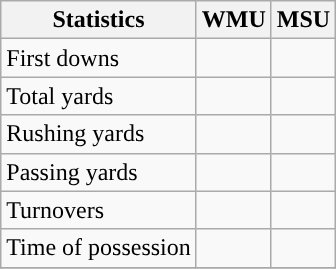<table class="wikitable" style="float: left;">
<tr>
<th>Statistics</th>
<th>WMU</th>
<th>MSU</th>
</tr>
<tr>
<td>First downs</td>
<td></td>
<td></td>
</tr>
<tr>
<td>Total yards</td>
<td></td>
<td></td>
</tr>
<tr>
<td>Rushing yards</td>
<td></td>
<td></td>
</tr>
<tr>
<td>Passing yards</td>
<td></td>
<td></td>
</tr>
<tr>
<td>Turnovers</td>
<td></td>
<td></td>
</tr>
<tr>
<td>Time of possession</td>
<td></td>
<td></td>
</tr>
<tr>
</tr>
</table>
